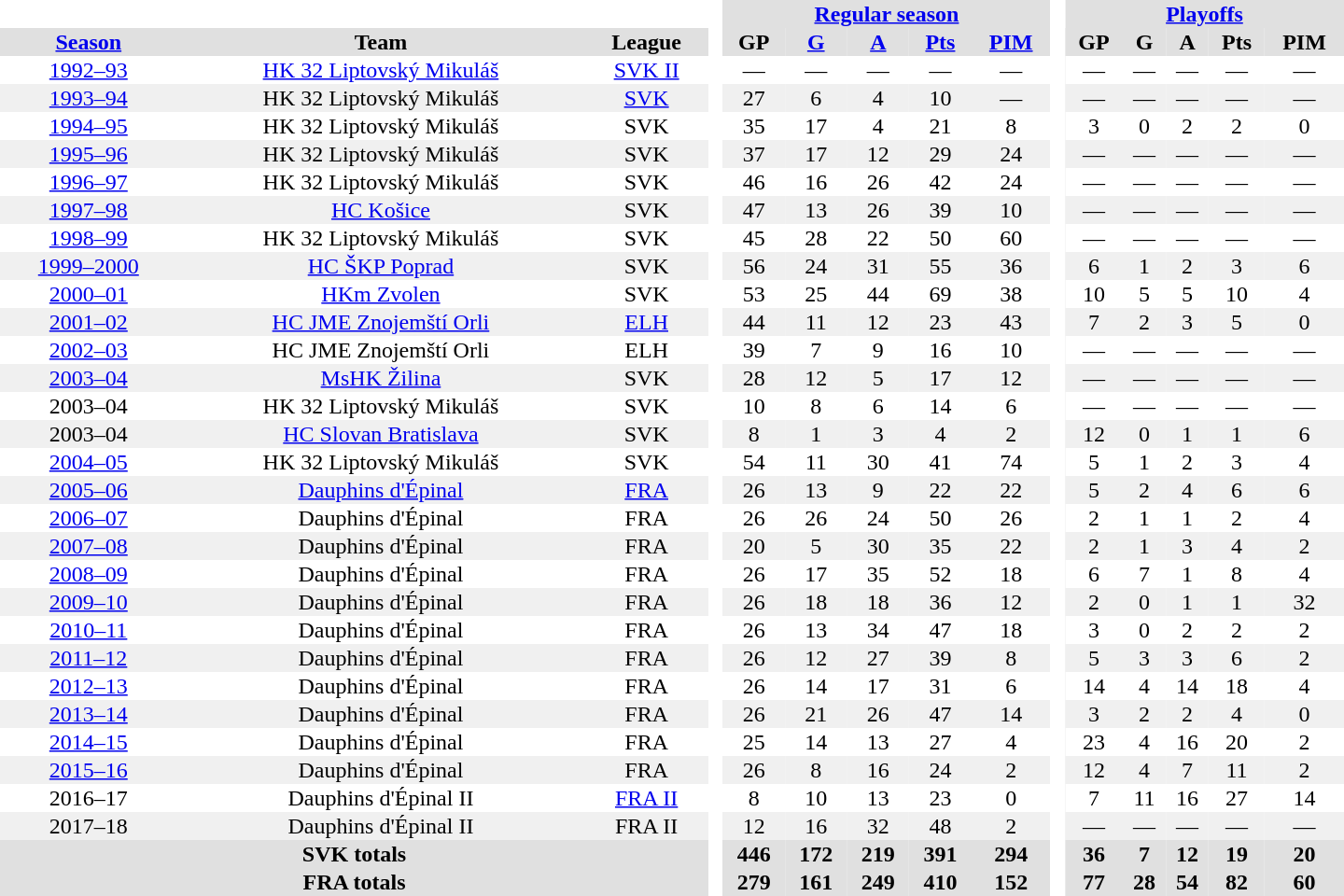<table border="0" cellpadding="1" cellspacing="0" style="text-align:center; width:60em">
<tr bgcolor="#e0e0e0">
<th colspan="3" bgcolor="#ffffff"> </th>
<th rowspan="99" bgcolor="#ffffff"> </th>
<th colspan="5"><a href='#'>Regular season</a></th>
<th rowspan="99" bgcolor="#ffffff"> </th>
<th colspan="5"><a href='#'>Playoffs</a></th>
</tr>
<tr bgcolor="#e0e0e0">
<th><a href='#'>Season</a></th>
<th>Team</th>
<th>League</th>
<th>GP</th>
<th><a href='#'>G</a></th>
<th><a href='#'>A</a></th>
<th><a href='#'>Pts</a></th>
<th><a href='#'>PIM</a></th>
<th>GP</th>
<th>G</th>
<th>A</th>
<th>Pts</th>
<th>PIM</th>
</tr>
<tr>
<td><a href='#'>1992–93</a></td>
<td><a href='#'>HK 32 Liptovský Mikuláš</a></td>
<td><a href='#'>SVK II</a></td>
<td>—</td>
<td>—</td>
<td>—</td>
<td>—</td>
<td>—</td>
<td>—</td>
<td>—</td>
<td>—</td>
<td>—</td>
<td>—</td>
</tr>
<tr bgcolor="#f0f0f0">
<td><a href='#'>1993–94</a></td>
<td>HK 32 Liptovský Mikuláš</td>
<td><a href='#'>SVK</a></td>
<td>27</td>
<td>6</td>
<td>4</td>
<td>10</td>
<td>—</td>
<td>—</td>
<td>—</td>
<td>—</td>
<td>—</td>
<td>—</td>
</tr>
<tr>
<td><a href='#'>1994–95</a></td>
<td>HK 32 Liptovský Mikuláš</td>
<td>SVK</td>
<td>35</td>
<td>17</td>
<td>4</td>
<td>21</td>
<td>8</td>
<td>3</td>
<td>0</td>
<td>2</td>
<td>2</td>
<td>0</td>
</tr>
<tr bgcolor="#f0f0f0">
<td><a href='#'>1995–96</a></td>
<td>HK 32 Liptovský Mikuláš</td>
<td>SVK</td>
<td>37</td>
<td>17</td>
<td>12</td>
<td>29</td>
<td>24</td>
<td>—</td>
<td>—</td>
<td>—</td>
<td>—</td>
<td>—</td>
</tr>
<tr>
<td><a href='#'>1996–97</a></td>
<td>HK 32 Liptovský Mikuláš</td>
<td>SVK</td>
<td>46</td>
<td>16</td>
<td>26</td>
<td>42</td>
<td>24</td>
<td>—</td>
<td>—</td>
<td>—</td>
<td>—</td>
<td>—</td>
</tr>
<tr bgcolor="#f0f0f0">
<td><a href='#'>1997–98</a></td>
<td><a href='#'>HC Košice</a></td>
<td>SVK</td>
<td>47</td>
<td>13</td>
<td>26</td>
<td>39</td>
<td>10</td>
<td>—</td>
<td>—</td>
<td>—</td>
<td>—</td>
<td>—</td>
</tr>
<tr>
<td><a href='#'>1998–99</a></td>
<td>HK 32 Liptovský Mikuláš</td>
<td>SVK</td>
<td>45</td>
<td>28</td>
<td>22</td>
<td>50</td>
<td>60</td>
<td>—</td>
<td>—</td>
<td>—</td>
<td>—</td>
<td>—</td>
</tr>
<tr bgcolor="#f0f0f0">
<td><a href='#'>1999–2000</a></td>
<td><a href='#'>HC ŠKP Poprad</a></td>
<td>SVK</td>
<td>56</td>
<td>24</td>
<td>31</td>
<td>55</td>
<td>36</td>
<td>6</td>
<td>1</td>
<td>2</td>
<td>3</td>
<td>6</td>
</tr>
<tr>
<td><a href='#'>2000–01</a></td>
<td><a href='#'>HKm Zvolen</a></td>
<td>SVK</td>
<td>53</td>
<td>25</td>
<td>44</td>
<td>69</td>
<td>38</td>
<td>10</td>
<td>5</td>
<td>5</td>
<td>10</td>
<td>4</td>
</tr>
<tr bgcolor="#f0f0f0">
<td><a href='#'>2001–02</a></td>
<td><a href='#'>HC JME Znojemští Orli</a></td>
<td><a href='#'>ELH</a></td>
<td>44</td>
<td>11</td>
<td>12</td>
<td>23</td>
<td>43</td>
<td>7</td>
<td>2</td>
<td>3</td>
<td>5</td>
<td>0</td>
</tr>
<tr>
<td><a href='#'>2002–03</a></td>
<td>HC JME Znojemští Orli</td>
<td>ELH</td>
<td>39</td>
<td>7</td>
<td>9</td>
<td>16</td>
<td>10</td>
<td>—</td>
<td>—</td>
<td>—</td>
<td>—</td>
<td>—</td>
</tr>
<tr bgcolor="#f0f0f0">
<td><a href='#'>2003–04</a></td>
<td><a href='#'>MsHK Žilina</a></td>
<td>SVK</td>
<td>28</td>
<td>12</td>
<td>5</td>
<td>17</td>
<td>12</td>
<td>—</td>
<td>—</td>
<td>—</td>
<td>—</td>
<td>—</td>
</tr>
<tr>
<td>2003–04</td>
<td>HK 32 Liptovský Mikuláš</td>
<td>SVK</td>
<td>10</td>
<td>8</td>
<td>6</td>
<td>14</td>
<td>6</td>
<td>—</td>
<td>—</td>
<td>—</td>
<td>—</td>
<td>—</td>
</tr>
<tr bgcolor="#f0f0f0">
<td>2003–04</td>
<td><a href='#'>HC Slovan Bratislava</a></td>
<td>SVK</td>
<td>8</td>
<td>1</td>
<td>3</td>
<td>4</td>
<td>2</td>
<td>12</td>
<td>0</td>
<td>1</td>
<td>1</td>
<td>6</td>
</tr>
<tr>
<td><a href='#'>2004–05</a></td>
<td>HK 32 Liptovský Mikuláš</td>
<td>SVK</td>
<td>54</td>
<td>11</td>
<td>30</td>
<td>41</td>
<td>74</td>
<td>5</td>
<td>1</td>
<td>2</td>
<td>3</td>
<td>4</td>
</tr>
<tr bgcolor="#f0f0f0">
<td><a href='#'>2005–06</a></td>
<td><a href='#'>Dauphins d'Épinal</a></td>
<td><a href='#'>FRA</a></td>
<td>26</td>
<td>13</td>
<td>9</td>
<td>22</td>
<td>22</td>
<td>5</td>
<td>2</td>
<td>4</td>
<td>6</td>
<td>6</td>
</tr>
<tr>
<td><a href='#'>2006–07</a></td>
<td>Dauphins d'Épinal</td>
<td>FRA</td>
<td>26</td>
<td>26</td>
<td>24</td>
<td>50</td>
<td>26</td>
<td>2</td>
<td>1</td>
<td>1</td>
<td>2</td>
<td>4</td>
</tr>
<tr bgcolor="#f0f0f0">
<td><a href='#'>2007–08</a></td>
<td>Dauphins d'Épinal</td>
<td>FRA</td>
<td>20</td>
<td>5</td>
<td>30</td>
<td>35</td>
<td>22</td>
<td>2</td>
<td>1</td>
<td>3</td>
<td>4</td>
<td>2</td>
</tr>
<tr>
<td><a href='#'>2008–09</a></td>
<td>Dauphins d'Épinal</td>
<td>FRA</td>
<td>26</td>
<td>17</td>
<td>35</td>
<td>52</td>
<td>18</td>
<td>6</td>
<td>7</td>
<td>1</td>
<td>8</td>
<td>4</td>
</tr>
<tr bgcolor="#f0f0f0">
<td><a href='#'>2009–10</a></td>
<td>Dauphins d'Épinal</td>
<td>FRA</td>
<td>26</td>
<td>18</td>
<td>18</td>
<td>36</td>
<td>12</td>
<td>2</td>
<td>0</td>
<td>1</td>
<td>1</td>
<td>32</td>
</tr>
<tr>
<td><a href='#'>2010–11</a></td>
<td>Dauphins d'Épinal</td>
<td>FRA</td>
<td>26</td>
<td>13</td>
<td>34</td>
<td>47</td>
<td>18</td>
<td>3</td>
<td>0</td>
<td>2</td>
<td>2</td>
<td>2</td>
</tr>
<tr bgcolor="#f0f0f0">
<td><a href='#'>2011–12</a></td>
<td>Dauphins d'Épinal</td>
<td>FRA</td>
<td>26</td>
<td>12</td>
<td>27</td>
<td>39</td>
<td>8</td>
<td>5</td>
<td>3</td>
<td>3</td>
<td>6</td>
<td>2</td>
</tr>
<tr>
<td><a href='#'>2012–13</a></td>
<td>Dauphins d'Épinal</td>
<td>FRA</td>
<td>26</td>
<td>14</td>
<td>17</td>
<td>31</td>
<td>6</td>
<td>14</td>
<td>4</td>
<td>14</td>
<td>18</td>
<td>4</td>
</tr>
<tr bgcolor="#f0f0f0">
<td><a href='#'>2013–14</a></td>
<td>Dauphins d'Épinal</td>
<td>FRA</td>
<td>26</td>
<td>21</td>
<td>26</td>
<td>47</td>
<td>14</td>
<td>3</td>
<td>2</td>
<td>2</td>
<td>4</td>
<td>0</td>
</tr>
<tr>
<td><a href='#'>2014–15</a></td>
<td>Dauphins d'Épinal</td>
<td>FRA</td>
<td>25</td>
<td>14</td>
<td>13</td>
<td>27</td>
<td>4</td>
<td>23</td>
<td>4</td>
<td>16</td>
<td>20</td>
<td>2</td>
</tr>
<tr bgcolor="#f0f0f0">
<td><a href='#'>2015–16</a></td>
<td>Dauphins d'Épinal</td>
<td>FRA</td>
<td>26</td>
<td>8</td>
<td>16</td>
<td>24</td>
<td>2</td>
<td>12</td>
<td>4</td>
<td>7</td>
<td>11</td>
<td>2</td>
</tr>
<tr>
<td>2016–17</td>
<td>Dauphins d'Épinal II</td>
<td><a href='#'>FRA II</a></td>
<td>8</td>
<td>10</td>
<td>13</td>
<td>23</td>
<td>0</td>
<td>7</td>
<td>11</td>
<td>16</td>
<td>27</td>
<td>14</td>
</tr>
<tr bgcolor="#f0f0f0">
<td>2017–18</td>
<td>Dauphins d'Épinal II</td>
<td>FRA II</td>
<td>12</td>
<td>16</td>
<td>32</td>
<td>48</td>
<td>2</td>
<td>—</td>
<td>—</td>
<td>—</td>
<td>—</td>
<td>—</td>
</tr>
<tr bgcolor="#e0e0e0">
<th colspan="3">SVK totals</th>
<th>446</th>
<th>172</th>
<th>219</th>
<th>391</th>
<th>294</th>
<th>36</th>
<th>7</th>
<th>12</th>
<th>19</th>
<th>20</th>
</tr>
<tr bgcolor="#e0e0e0">
<th colspan="3">FRA totals</th>
<th>279</th>
<th>161</th>
<th>249</th>
<th>410</th>
<th>152</th>
<th>77</th>
<th>28</th>
<th>54</th>
<th>82</th>
<th>60</th>
</tr>
</table>
